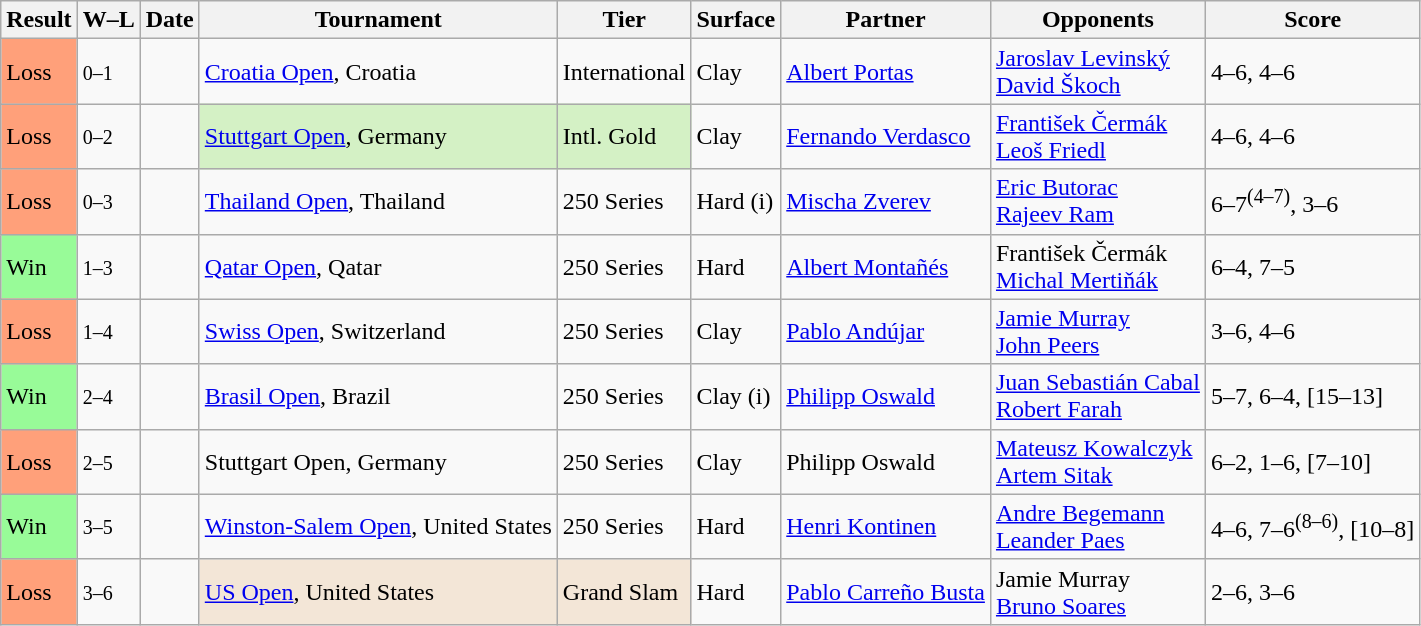<table class="sortable wikitable">
<tr>
<th>Result</th>
<th class="unsortable">W–L</th>
<th>Date</th>
<th>Tournament</th>
<th>Tier</th>
<th>Surface</th>
<th>Partner</th>
<th>Opponents</th>
<th class="unsortable">Score</th>
</tr>
<tr>
<td bgcolor=FFA07A>Loss</td>
<td><small>0–1</small></td>
<td><a href='#'></a></td>
<td><a href='#'>Croatia Open</a>, Croatia</td>
<td>International</td>
<td>Clay</td>
<td> <a href='#'>Albert Portas</a></td>
<td> <a href='#'>Jaroslav Levinský</a><br> <a href='#'>David Škoch</a></td>
<td>4–6, 4–6</td>
</tr>
<tr>
<td bgcolor=FFA07A>Loss</td>
<td><small>0–2</small></td>
<td><a href='#'></a></td>
<td style="background:#D4F1C5;"><a href='#'>Stuttgart Open</a>, Germany</td>
<td style="background:#D4F1C5;">Intl. Gold</td>
<td>Clay</td>
<td> <a href='#'>Fernando Verdasco</a></td>
<td> <a href='#'>František Čermák</a><br> <a href='#'>Leoš Friedl</a></td>
<td>4–6, 4–6</td>
</tr>
<tr>
<td bgcolor=FFA07A>Loss</td>
<td><small>0–3</small></td>
<td><a href='#'></a></td>
<td><a href='#'>Thailand Open</a>, Thailand</td>
<td>250 Series</td>
<td>Hard (i)</td>
<td> <a href='#'>Mischa Zverev</a></td>
<td> <a href='#'>Eric Butorac</a><br> <a href='#'>Rajeev Ram</a></td>
<td>6–7<sup>(4–7)</sup>, 3–6</td>
</tr>
<tr>
<td bgcolor=98FB98>Win</td>
<td><small>1–3</small></td>
<td><a href='#'></a></td>
<td><a href='#'>Qatar Open</a>, Qatar</td>
<td>250 Series</td>
<td>Hard</td>
<td> <a href='#'>Albert Montañés</a></td>
<td> František Čermák<br> <a href='#'>Michal Mertiňák</a></td>
<td>6–4, 7–5</td>
</tr>
<tr>
<td bgcolor=FFA07A>Loss</td>
<td><small>1–4</small></td>
<td><a href='#'></a></td>
<td><a href='#'>Swiss Open</a>, Switzerland</td>
<td>250 Series</td>
<td>Clay</td>
<td> <a href='#'>Pablo Andújar</a></td>
<td> <a href='#'>Jamie Murray</a><br> <a href='#'>John Peers</a></td>
<td>3–6, 4–6</td>
</tr>
<tr>
<td bgcolor=98FB98>Win</td>
<td><small>2–4</small></td>
<td><a href='#'></a></td>
<td><a href='#'>Brasil Open</a>, Brazil</td>
<td>250 Series</td>
<td>Clay (i)</td>
<td> <a href='#'>Philipp Oswald</a></td>
<td> <a href='#'>Juan Sebastián Cabal</a><br> <a href='#'>Robert Farah</a></td>
<td>5–7, 6–4, [15–13]</td>
</tr>
<tr>
<td bgcolor=FFA07A>Loss</td>
<td><small>2–5</small></td>
<td><a href='#'></a></td>
<td>Stuttgart Open, Germany</td>
<td>250 Series</td>
<td>Clay</td>
<td> Philipp Oswald</td>
<td> <a href='#'>Mateusz Kowalczyk</a><br> <a href='#'>Artem Sitak</a></td>
<td>6–2, 1–6, [7–10]</td>
</tr>
<tr>
<td bgcolor=98FB98>Win</td>
<td><small>3–5</small></td>
<td><a href='#'></a></td>
<td><a href='#'>Winston-Salem Open</a>, United States</td>
<td>250 Series</td>
<td>Hard</td>
<td> <a href='#'>Henri Kontinen</a></td>
<td> <a href='#'>Andre Begemann</a><br> <a href='#'>Leander Paes</a></td>
<td>4–6, 7–6<sup>(8–6)</sup>, [10–8]</td>
</tr>
<tr>
<td bgcolor=FFA07A>Loss</td>
<td><small>3–6</small></td>
<td><a href='#'></a></td>
<td style="background:#F3E6D7;"><a href='#'>US Open</a>, United States</td>
<td style="background:#F3E6D7;">Grand Slam</td>
<td>Hard</td>
<td> <a href='#'>Pablo Carreño Busta</a></td>
<td> Jamie Murray<br> <a href='#'>Bruno Soares</a></td>
<td>2–6, 3–6</td>
</tr>
</table>
